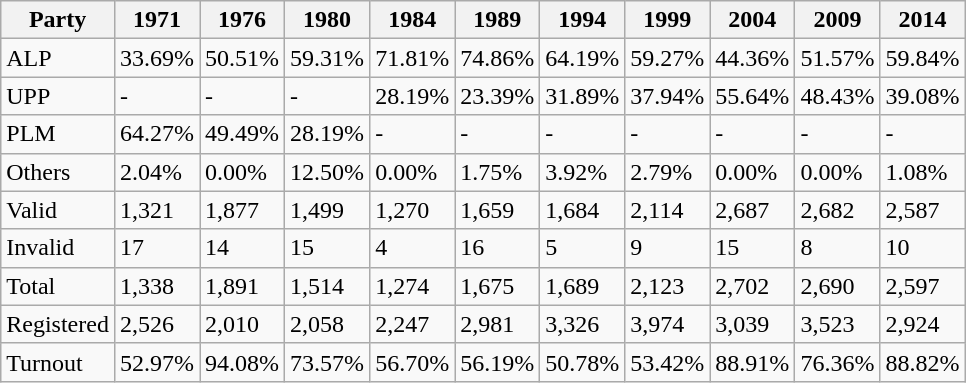<table class="wikitable">
<tr>
<th><strong>Party</strong></th>
<th><strong>1971</strong></th>
<th><strong>1976</strong></th>
<th><strong>1980</strong></th>
<th><strong>1984</strong></th>
<th><strong>1989</strong></th>
<th><strong>1994</strong></th>
<th><strong>1999</strong></th>
<th><strong>2004</strong></th>
<th><strong>2009</strong></th>
<th><strong>2014</strong></th>
</tr>
<tr>
<td>ALP</td>
<td>33.69%</td>
<td>50.51%</td>
<td>59.31%</td>
<td>71.81%</td>
<td>74.86%</td>
<td>64.19%</td>
<td>59.27%</td>
<td>44.36%</td>
<td>51.57%</td>
<td>59.84%</td>
</tr>
<tr>
<td>UPP</td>
<td>-</td>
<td>-</td>
<td>-</td>
<td>28.19%</td>
<td>23.39%</td>
<td>31.89%</td>
<td>37.94%</td>
<td>55.64%</td>
<td>48.43%</td>
<td>39.08%</td>
</tr>
<tr>
<td>PLM</td>
<td>64.27%</td>
<td>49.49%</td>
<td>28.19%</td>
<td>-</td>
<td>-</td>
<td>-</td>
<td>-</td>
<td>-</td>
<td>-</td>
<td>-</td>
</tr>
<tr>
<td>Others</td>
<td>2.04%</td>
<td>0.00%</td>
<td>12.50%</td>
<td>0.00%</td>
<td>1.75%</td>
<td>3.92%</td>
<td>2.79%</td>
<td>0.00%</td>
<td>0.00%</td>
<td>1.08%</td>
</tr>
<tr>
<td>Valid</td>
<td>1,321</td>
<td>1,877</td>
<td>1,499</td>
<td>1,270</td>
<td>1,659</td>
<td>1,684</td>
<td>2,114</td>
<td>2,687</td>
<td>2,682</td>
<td>2,587</td>
</tr>
<tr>
<td>Invalid</td>
<td>17</td>
<td>14</td>
<td>15</td>
<td>4</td>
<td>16</td>
<td>5</td>
<td>9</td>
<td>15</td>
<td>8</td>
<td>10</td>
</tr>
<tr>
<td>Total</td>
<td>1,338</td>
<td>1,891</td>
<td>1,514</td>
<td>1,274</td>
<td>1,675</td>
<td>1,689</td>
<td>2,123</td>
<td>2,702</td>
<td>2,690</td>
<td>2,597</td>
</tr>
<tr>
<td>Registered</td>
<td>2,526</td>
<td>2,010</td>
<td>2,058</td>
<td>2,247</td>
<td>2,981</td>
<td>3,326</td>
<td>3,974</td>
<td>3,039</td>
<td>3,523</td>
<td>2,924</td>
</tr>
<tr>
<td>Turnout</td>
<td>52.97%</td>
<td>94.08%</td>
<td>73.57%</td>
<td>56.70%</td>
<td>56.19%</td>
<td>50.78%</td>
<td>53.42%</td>
<td>88.91%</td>
<td>76.36%</td>
<td>88.82%</td>
</tr>
</table>
